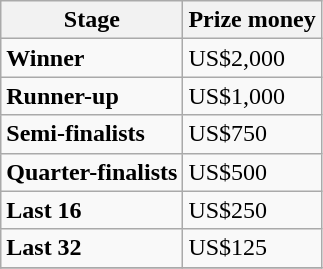<table class="wikitable">
<tr>
<th>Stage</th>
<th>Prize money<br><small></small></th>
</tr>
<tr>
<td><strong>Winner</strong></td>
<td>US$2,000</td>
</tr>
<tr>
<td><strong>Runner-up</strong></td>
<td>US$1,000</td>
</tr>
<tr>
<td><strong>Semi-finalists</strong></td>
<td>US$750</td>
</tr>
<tr>
<td><strong>Quarter-finalists</strong></td>
<td>US$500</td>
</tr>
<tr>
<td><strong>Last 16</strong></td>
<td>US$250</td>
</tr>
<tr>
<td><strong>Last 32</strong></td>
<td>US$125</td>
</tr>
<tr>
</tr>
</table>
